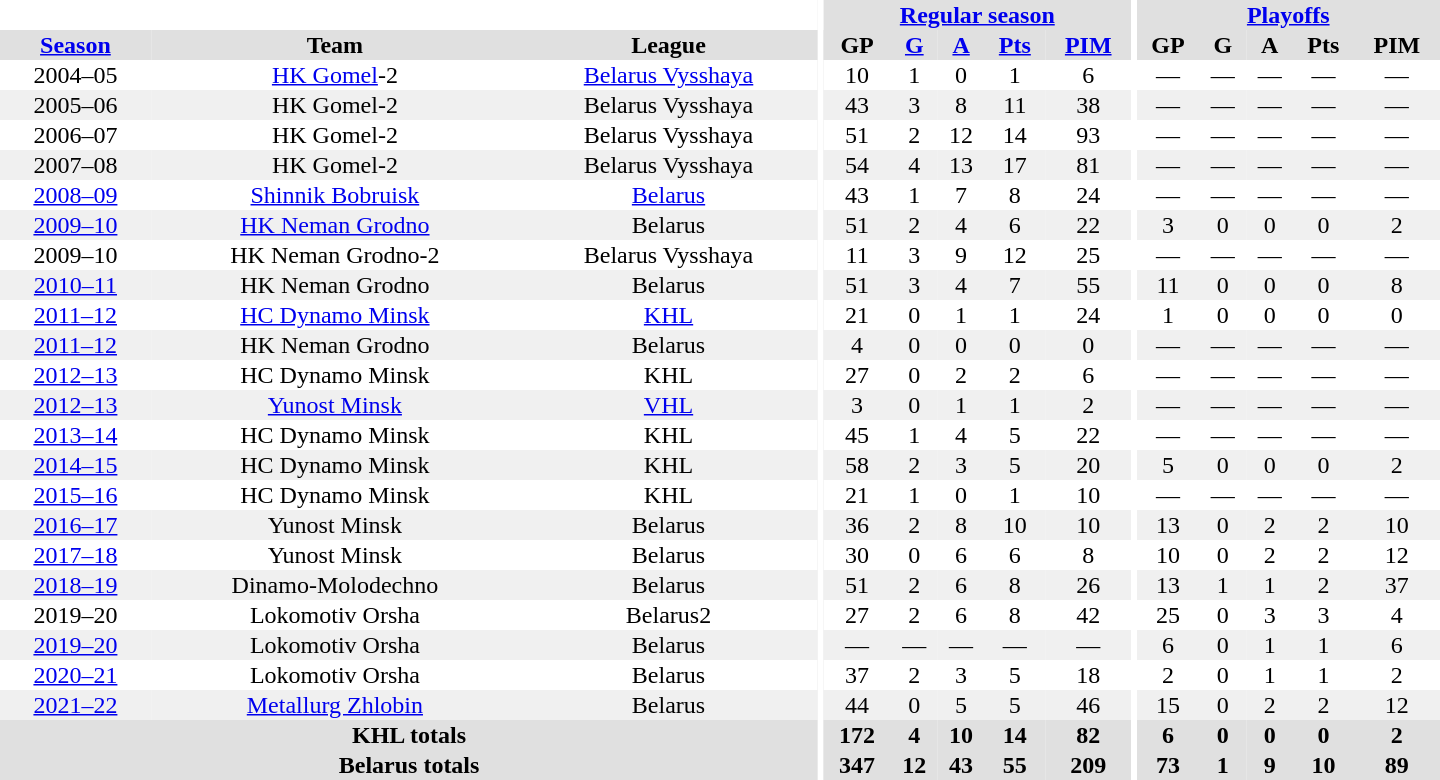<table border="0" cellpadding="1" cellspacing="0" style="text-align:center; width:60em">
<tr bgcolor="#e0e0e0">
<th colspan="3" bgcolor="#ffffff"></th>
<th rowspan="99" bgcolor="#ffffff"></th>
<th colspan="5"><a href='#'>Regular season</a></th>
<th rowspan="99" bgcolor="#ffffff"></th>
<th colspan="5"><a href='#'>Playoffs</a></th>
</tr>
<tr bgcolor="#e0e0e0">
<th><a href='#'>Season</a></th>
<th>Team</th>
<th>League</th>
<th>GP</th>
<th><a href='#'>G</a></th>
<th><a href='#'>A</a></th>
<th><a href='#'>Pts</a></th>
<th><a href='#'>PIM</a></th>
<th>GP</th>
<th>G</th>
<th>A</th>
<th>Pts</th>
<th>PIM</th>
</tr>
<tr>
<td>2004–05</td>
<td><a href='#'>HK Gomel</a>-2</td>
<td><a href='#'>Belarus Vysshaya</a></td>
<td>10</td>
<td>1</td>
<td>0</td>
<td>1</td>
<td>6</td>
<td>—</td>
<td>—</td>
<td>—</td>
<td>—</td>
<td>—</td>
</tr>
<tr bgcolor="#f0f0f0">
<td>2005–06</td>
<td>HK Gomel-2</td>
<td>Belarus Vysshaya</td>
<td>43</td>
<td>3</td>
<td>8</td>
<td>11</td>
<td>38</td>
<td>—</td>
<td>—</td>
<td>—</td>
<td>—</td>
<td>—</td>
</tr>
<tr>
<td>2006–07</td>
<td>HK Gomel-2</td>
<td>Belarus Vysshaya</td>
<td>51</td>
<td>2</td>
<td>12</td>
<td>14</td>
<td>93</td>
<td>—</td>
<td>—</td>
<td>—</td>
<td>—</td>
<td>—</td>
</tr>
<tr bgcolor="#f0f0f0">
<td>2007–08</td>
<td>HK Gomel-2</td>
<td>Belarus Vysshaya</td>
<td>54</td>
<td>4</td>
<td>13</td>
<td>17</td>
<td>81</td>
<td>—</td>
<td>—</td>
<td>—</td>
<td>—</td>
<td>—</td>
</tr>
<tr>
<td><a href='#'>2008–09</a></td>
<td><a href='#'>Shinnik Bobruisk</a></td>
<td><a href='#'>Belarus</a></td>
<td>43</td>
<td>1</td>
<td>7</td>
<td>8</td>
<td>24</td>
<td>—</td>
<td>—</td>
<td>—</td>
<td>—</td>
<td>—</td>
</tr>
<tr bgcolor="#f0f0f0">
<td><a href='#'>2009–10</a></td>
<td><a href='#'>HK Neman Grodno</a></td>
<td>Belarus</td>
<td>51</td>
<td>2</td>
<td>4</td>
<td>6</td>
<td>22</td>
<td>3</td>
<td>0</td>
<td>0</td>
<td>0</td>
<td>2</td>
</tr>
<tr>
<td>2009–10</td>
<td>HK Neman Grodno-2</td>
<td>Belarus Vysshaya</td>
<td>11</td>
<td>3</td>
<td>9</td>
<td>12</td>
<td>25</td>
<td>—</td>
<td>—</td>
<td>—</td>
<td>—</td>
<td>—</td>
</tr>
<tr bgcolor="#f0f0f0">
<td><a href='#'>2010–11</a></td>
<td>HK Neman Grodno</td>
<td>Belarus</td>
<td>51</td>
<td>3</td>
<td>4</td>
<td>7</td>
<td>55</td>
<td>11</td>
<td>0</td>
<td>0</td>
<td>0</td>
<td>8</td>
</tr>
<tr>
<td><a href='#'>2011–12</a></td>
<td><a href='#'>HC Dynamo Minsk</a></td>
<td><a href='#'>KHL</a></td>
<td>21</td>
<td>0</td>
<td>1</td>
<td>1</td>
<td>24</td>
<td>1</td>
<td>0</td>
<td>0</td>
<td>0</td>
<td>0</td>
</tr>
<tr bgcolor="#f0f0f0">
<td><a href='#'>2011–12</a></td>
<td>HK Neman Grodno</td>
<td>Belarus</td>
<td>4</td>
<td>0</td>
<td>0</td>
<td>0</td>
<td>0</td>
<td>—</td>
<td>—</td>
<td>—</td>
<td>—</td>
<td>—</td>
</tr>
<tr>
<td><a href='#'>2012–13</a></td>
<td>HC Dynamo Minsk</td>
<td>KHL</td>
<td>27</td>
<td>0</td>
<td>2</td>
<td>2</td>
<td>6</td>
<td>—</td>
<td>—</td>
<td>—</td>
<td>—</td>
<td>—</td>
</tr>
<tr bgcolor="#f0f0f0">
<td><a href='#'>2012–13</a></td>
<td><a href='#'>Yunost Minsk</a></td>
<td><a href='#'>VHL</a></td>
<td>3</td>
<td>0</td>
<td>1</td>
<td>1</td>
<td>2</td>
<td>—</td>
<td>—</td>
<td>—</td>
<td>—</td>
<td>—</td>
</tr>
<tr>
<td><a href='#'>2013–14</a></td>
<td>HC Dynamo Minsk</td>
<td>KHL</td>
<td>45</td>
<td>1</td>
<td>4</td>
<td>5</td>
<td>22</td>
<td>—</td>
<td>—</td>
<td>—</td>
<td>—</td>
<td>—</td>
</tr>
<tr bgcolor="#f0f0f0">
<td><a href='#'>2014–15</a></td>
<td>HC Dynamo Minsk</td>
<td>KHL</td>
<td>58</td>
<td>2</td>
<td>3</td>
<td>5</td>
<td>20</td>
<td>5</td>
<td>0</td>
<td>0</td>
<td>0</td>
<td>2</td>
</tr>
<tr>
<td><a href='#'>2015–16</a></td>
<td>HC Dynamo Minsk</td>
<td>KHL</td>
<td>21</td>
<td>1</td>
<td>0</td>
<td>1</td>
<td>10</td>
<td>—</td>
<td>—</td>
<td>—</td>
<td>—</td>
<td>—</td>
</tr>
<tr bgcolor="#f0f0f0">
<td><a href='#'>2016–17</a></td>
<td>Yunost Minsk</td>
<td>Belarus</td>
<td>36</td>
<td>2</td>
<td>8</td>
<td>10</td>
<td>10</td>
<td>13</td>
<td>0</td>
<td>2</td>
<td>2</td>
<td>10</td>
</tr>
<tr>
<td><a href='#'>2017–18</a></td>
<td>Yunost Minsk</td>
<td>Belarus</td>
<td>30</td>
<td>0</td>
<td>6</td>
<td>6</td>
<td>8</td>
<td>10</td>
<td>0</td>
<td>2</td>
<td>2</td>
<td>12</td>
</tr>
<tr bgcolor="#f0f0f0">
<td><a href='#'>2018–19</a></td>
<td>Dinamo-Molodechno</td>
<td>Belarus</td>
<td>51</td>
<td>2</td>
<td>6</td>
<td>8</td>
<td>26</td>
<td>13</td>
<td>1</td>
<td>1</td>
<td>2</td>
<td>37</td>
</tr>
<tr>
<td>2019–20</td>
<td>Lokomotiv Orsha</td>
<td>Belarus2</td>
<td>27</td>
<td>2</td>
<td>6</td>
<td>8</td>
<td>42</td>
<td>25</td>
<td>0</td>
<td>3</td>
<td>3</td>
<td>4</td>
</tr>
<tr bgcolor="#f0f0f0">
<td><a href='#'>2019–20</a></td>
<td>Lokomotiv Orsha</td>
<td>Belarus</td>
<td>—</td>
<td>—</td>
<td>—</td>
<td>—</td>
<td>—</td>
<td>6</td>
<td>0</td>
<td>1</td>
<td>1</td>
<td>6</td>
</tr>
<tr>
<td><a href='#'>2020–21</a></td>
<td>Lokomotiv Orsha</td>
<td>Belarus</td>
<td>37</td>
<td>2</td>
<td>3</td>
<td>5</td>
<td>18</td>
<td>2</td>
<td>0</td>
<td>1</td>
<td>1</td>
<td>2</td>
</tr>
<tr bgcolor="#f0f0f0">
<td><a href='#'>2021–22</a></td>
<td><a href='#'>Metallurg Zhlobin</a></td>
<td>Belarus</td>
<td>44</td>
<td>0</td>
<td>5</td>
<td>5</td>
<td>46</td>
<td>15</td>
<td>0</td>
<td>2</td>
<td>2</td>
<td>12</td>
</tr>
<tr>
</tr>
<tr ALIGN="center" bgcolor="#e0e0e0">
<th colspan="3">KHL totals</th>
<th ALIGN="center">172</th>
<th ALIGN="center">4</th>
<th ALIGN="center">10</th>
<th ALIGN="center">14</th>
<th ALIGN="center">82</th>
<th ALIGN="center">6</th>
<th ALIGN="center">0</th>
<th ALIGN="center">0</th>
<th ALIGN="center">0</th>
<th ALIGN="center">2</th>
</tr>
<tr>
</tr>
<tr ALIGN="center" bgcolor="#e0e0e0">
<th colspan="3">Belarus totals</th>
<th ALIGN="center">347</th>
<th ALIGN="center">12</th>
<th ALIGN="center">43</th>
<th ALIGN="center">55</th>
<th ALIGN="center">209</th>
<th ALIGN="center">73</th>
<th ALIGN="center">1</th>
<th ALIGN="center">9</th>
<th ALIGN="center">10</th>
<th ALIGN="center">89</th>
</tr>
</table>
